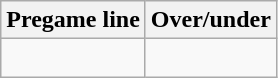<table class="wikitable">
<tr align="center">
<th style=>Pregame line</th>
<th style=>Over/under</th>
</tr>
<tr align="center">
<td> </td>
<td> </td>
</tr>
</table>
